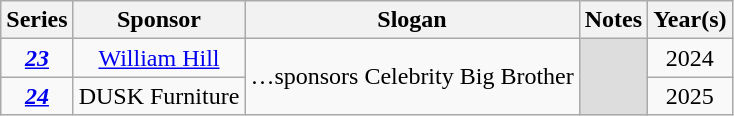<table class="wikitable" style="text-align:center">
<tr>
<th>Series</th>
<th>Sponsor</th>
<th>Slogan</th>
<th>Notes</th>
<th>Year(s)</th>
</tr>
<tr>
<td><strong><em><a href='#'>23</a></em></strong></td>
<td><a href='#'>William Hill</a></td>
<td rowspan=2>…sponsors Celebrity Big Brother</td>
<td rowspan="2" style="background:#ddd;"></td>
<td>2024</td>
</tr>
<tr>
<td><strong><em><a href='#'>24</a></em></strong></td>
<td>DUSK Furniture</td>
<td>2025</td>
</tr>
</table>
